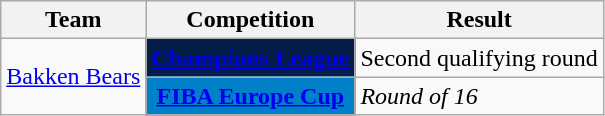<table class="wikitable sortable">
<tr>
<th>Team</th>
<th>Competition</th>
<th>Result</th>
</tr>
<tr>
<td rowspan=2><a href='#'>Bakken Bears</a></td>
<td style="background-color:#071D49;color:#D0D3D4;text-align:center"><strong><a href='#'><span>Champions League</span></a></strong></td>
<td>Second qualifying round</td>
</tr>
<tr>
<td style="background-color:#0080C8;color:white;text-align:center"><strong><a href='#'><span>FIBA Europe Cup</span></a></strong></td>
<td><em>Round of 16</em></td>
</tr>
</table>
